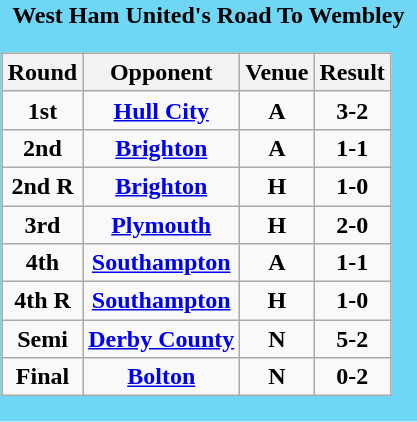<table ->
<tr>
<th colspan=4 bgcolor=#6fd6f5>West Ham United's Road To Wembley<br><table class="wikitable">
<tr>
<th !width=43%>Round</th>
<th !width=30%>Opponent</th>
<th width=1%>Venue</th>
<th width=1%>Result</th>
</tr>
<tr>
<td align=center>1st</td>
<td><a href='#'>Hull City</a></td>
<td align=center>A</td>
<td>3-2</td>
</tr>
<tr>
<td align=center>2nd</td>
<td><a href='#'>Brighton</a></td>
<td align=center>A</td>
<td>1-1</td>
</tr>
<tr>
<td align=center>2nd R</td>
<td><a href='#'>Brighton</a></td>
<td align=center>H</td>
<td>1-0</td>
</tr>
<tr>
<td align=center>3rd</td>
<td><a href='#'>Plymouth</a></td>
<td align=center>H</td>
<td>2-0</td>
</tr>
<tr>
<td align=center>4th</td>
<td><a href='#'>Southampton</a></td>
<td align=center>A</td>
<td>1-1</td>
</tr>
<tr>
<td align=center>4th R</td>
<td><a href='#'>Southampton</a></td>
<td align=center>H</td>
<td>1-0</td>
</tr>
<tr>
<td align=center>Semi</td>
<td><a href='#'>Derby County</a></td>
<td align=center>N</td>
<td>5-2</td>
</tr>
<tr>
<td align=center>Final</td>
<td><a href='#'>Bolton</a></td>
<td align=center>N</td>
<td>0-2</td>
</tr>
</table>
</th>
</tr>
</table>
